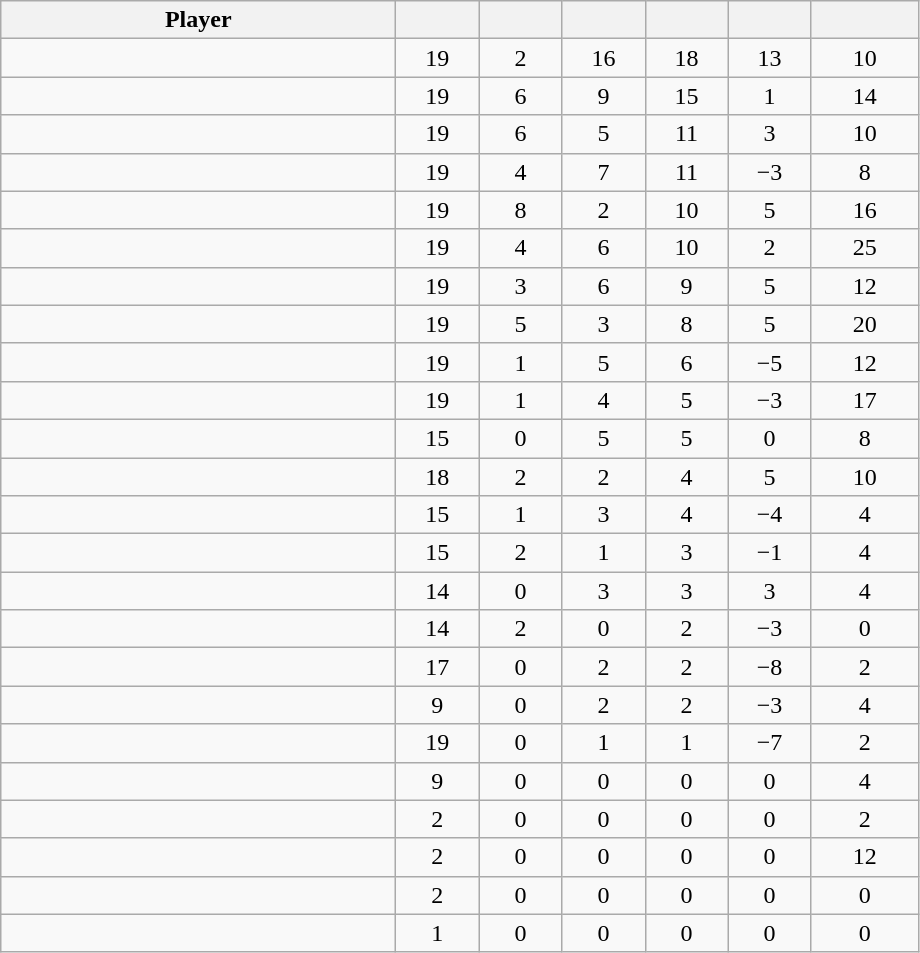<table class="wikitable sortable" style=" text-align:center;">
<tr>
<th style="width:16em">Player</th>
<th style="width:3em"></th>
<th style="width:3em"></th>
<th style="width:3em"></th>
<th style="width:3em"></th>
<th style="width:3em" data-sort-type="number"></th>
<th style="width:4em"></th>
</tr>
<tr>
<td style="text-align:left;"></td>
<td>19</td>
<td>2</td>
<td>16</td>
<td>18</td>
<td>13</td>
<td>10</td>
</tr>
<tr>
<td style="text-align:left;"></td>
<td>19</td>
<td>6</td>
<td>9</td>
<td>15</td>
<td>1</td>
<td>14</td>
</tr>
<tr>
<td style="text-align:left;"></td>
<td>19</td>
<td>6</td>
<td>5</td>
<td>11</td>
<td>3</td>
<td>10</td>
</tr>
<tr>
<td style="text-align:left;"></td>
<td>19</td>
<td>4</td>
<td>7</td>
<td>11</td>
<td>−3</td>
<td>8</td>
</tr>
<tr>
<td style="text-align:left;"></td>
<td>19</td>
<td>8</td>
<td>2</td>
<td>10</td>
<td>5</td>
<td>16</td>
</tr>
<tr>
<td style="text-align:left;"></td>
<td>19</td>
<td>4</td>
<td>6</td>
<td>10</td>
<td>2</td>
<td>25</td>
</tr>
<tr>
<td style="text-align:left;"></td>
<td>19</td>
<td>3</td>
<td>6</td>
<td>9</td>
<td>5</td>
<td>12</td>
</tr>
<tr>
<td style="text-align:left;"></td>
<td>19</td>
<td>5</td>
<td>3</td>
<td>8</td>
<td>5</td>
<td>20</td>
</tr>
<tr>
<td style="text-align:left;"></td>
<td>19</td>
<td>1</td>
<td>5</td>
<td>6</td>
<td>−5</td>
<td>12</td>
</tr>
<tr>
<td style="text-align:left;"></td>
<td>19</td>
<td>1</td>
<td>4</td>
<td>5</td>
<td>−3</td>
<td>17</td>
</tr>
<tr>
<td style="text-align:left;"></td>
<td>15</td>
<td>0</td>
<td>5</td>
<td>5</td>
<td>0</td>
<td>8</td>
</tr>
<tr>
<td style="text-align:left;"></td>
<td>18</td>
<td>2</td>
<td>2</td>
<td>4</td>
<td>5</td>
<td>10</td>
</tr>
<tr>
<td style="text-align:left;"></td>
<td>15</td>
<td>1</td>
<td>3</td>
<td>4</td>
<td>−4</td>
<td>4</td>
</tr>
<tr>
<td style="text-align:left;"></td>
<td>15</td>
<td>2</td>
<td>1</td>
<td>3</td>
<td>−1</td>
<td>4</td>
</tr>
<tr>
<td style="text-align:left;"></td>
<td>14</td>
<td>0</td>
<td>3</td>
<td>3</td>
<td>3</td>
<td>4</td>
</tr>
<tr>
<td style="text-align:left;"></td>
<td>14</td>
<td>2</td>
<td>0</td>
<td>2</td>
<td>−3</td>
<td>0</td>
</tr>
<tr>
<td style="text-align:left;"></td>
<td>17</td>
<td>0</td>
<td>2</td>
<td>2</td>
<td>−8</td>
<td>2</td>
</tr>
<tr>
<td style="text-align:left;"></td>
<td>9</td>
<td>0</td>
<td>2</td>
<td>2</td>
<td>−3</td>
<td>4</td>
</tr>
<tr>
<td style="text-align:left;"></td>
<td>19</td>
<td>0</td>
<td>1</td>
<td>1</td>
<td>−7</td>
<td>2</td>
</tr>
<tr>
<td style="text-align:left;"></td>
<td>9</td>
<td>0</td>
<td>0</td>
<td>0</td>
<td>0</td>
<td>4</td>
</tr>
<tr>
<td style="text-align:left;"></td>
<td>2</td>
<td>0</td>
<td>0</td>
<td>0</td>
<td>0</td>
<td>2</td>
</tr>
<tr>
<td style="text-align:left;"></td>
<td>2</td>
<td>0</td>
<td>0</td>
<td>0</td>
<td>0</td>
<td>12</td>
</tr>
<tr>
<td style="text-align:left;"></td>
<td>2</td>
<td>0</td>
<td>0</td>
<td>0</td>
<td>0</td>
<td>0</td>
</tr>
<tr>
<td style="text-align:left;"></td>
<td>1</td>
<td>0</td>
<td>0</td>
<td>0</td>
<td>0</td>
<td>0</td>
</tr>
</table>
